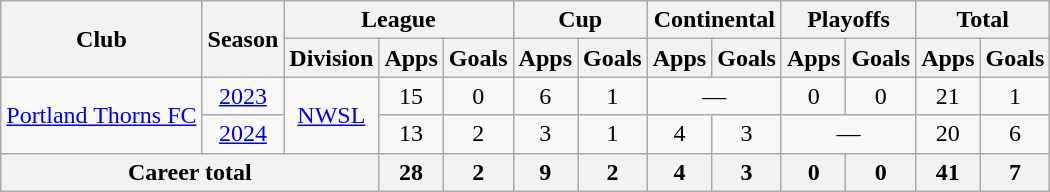<table class="wikitable mw-collapsible" style="text-align: center;">
<tr>
<th rowspan="2">Club</th>
<th rowspan="2">Season</th>
<th colspan="3">League</th>
<th colspan="2">Cup</th>
<th colspan="2">Continental</th>
<th colspan="2">Playoffs</th>
<th colspan="2">Total</th>
</tr>
<tr>
<th>Division</th>
<th>Apps</th>
<th>Goals</th>
<th>Apps</th>
<th>Goals</th>
<th>Apps</th>
<th>Goals</th>
<th>Apps</th>
<th>Goals</th>
<th>Apps</th>
<th>Goals</th>
</tr>
<tr>
<td rowspan="2"><a href='#'>Portland Thorns FC</a></td>
<td><a href='#'>2023</a></td>
<td rowspan="2"><a href='#'>NWSL</a></td>
<td>15</td>
<td>0</td>
<td>6</td>
<td>1</td>
<td colspan="2">—</td>
<td>0</td>
<td>0</td>
<td>21</td>
<td>1</td>
</tr>
<tr>
<td><a href='#'>2024</a></td>
<td>13</td>
<td>2</td>
<td>3</td>
<td>1</td>
<td>4</td>
<td>3</td>
<td colspan="2">—</td>
<td>20</td>
<td>6</td>
</tr>
<tr>
<th colspan="3">Career total</th>
<th>28</th>
<th>2</th>
<th>9</th>
<th>2</th>
<th>4</th>
<th>3</th>
<th>0</th>
<th>0</th>
<th>41</th>
<th>7</th>
</tr>
</table>
